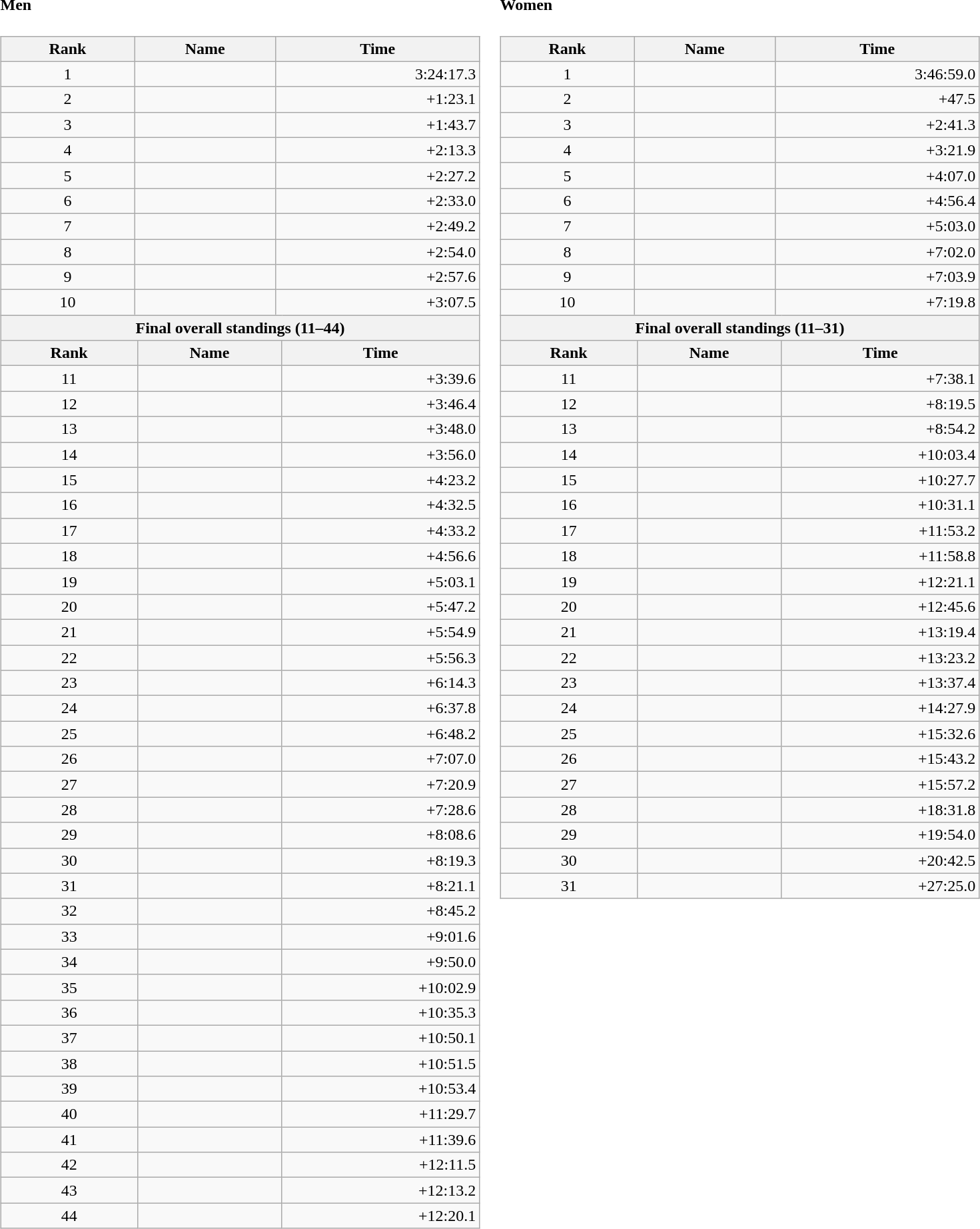<table border="0">
<tr>
<td valign="top"><br><h4>Men</h4><table class="wikitable" style="width:30em;margin-bottom:0;">
<tr>
<th>Rank</th>
<th>Name</th>
<th>Time</th>
</tr>
<tr>
<td style="text-align:center;">1</td>
<td>  </td>
<td align="right">3:24:17.3</td>
</tr>
<tr>
<td style="text-align:center;">2</td>
<td></td>
<td align="right">+1:23.1</td>
</tr>
<tr>
<td style="text-align:center;">3</td>
<td> </td>
<td align="right">+1:43.7</td>
</tr>
<tr>
<td style="text-align:center;">4</td>
<td></td>
<td align="right">+2:13.3</td>
</tr>
<tr>
<td style="text-align:center;">5</td>
<td></td>
<td align="right">+2:27.2</td>
</tr>
<tr>
<td style="text-align:center;">6</td>
<td></td>
<td align="right">+2:33.0</td>
</tr>
<tr>
<td style="text-align:center;">7</td>
<td></td>
<td align="right">+2:49.2</td>
</tr>
<tr>
<td style="text-align:center;">8</td>
<td></td>
<td align="right">+2:54.0</td>
</tr>
<tr>
<td style="text-align:center;">9</td>
<td></td>
<td align="right">+2:57.6</td>
</tr>
<tr>
<td style="text-align:center;">10</td>
<td></td>
<td align="right">+3:07.5</td>
</tr>
</table>
<table class="collapsible collapsed wikitable" style="width:30em; margin-top:-1px;">
<tr>
<th scope="col" colspan="3">Final overall standings (11–44)</th>
</tr>
<tr>
<th scope="col">Rank</th>
<th scope="col">Name</th>
<th scope="col">Time</th>
</tr>
<tr>
<td style="text-align:center;">11</td>
<td></td>
<td align="right">+3:39.6</td>
</tr>
<tr>
<td style="text-align:center;">12</td>
<td></td>
<td align="right">+3:46.4</td>
</tr>
<tr>
<td style="text-align:center;">13</td>
<td></td>
<td align="right">+3:48.0</td>
</tr>
<tr>
<td style="text-align:center;">14</td>
<td></td>
<td align="right">+3:56.0</td>
</tr>
<tr>
<td style="text-align:center;">15</td>
<td></td>
<td align="right">+4:23.2</td>
</tr>
<tr>
<td style="text-align:center;">16</td>
<td></td>
<td align="right">+4:32.5</td>
</tr>
<tr>
<td style="text-align:center;">17</td>
<td></td>
<td align="right">+4:33.2</td>
</tr>
<tr>
<td style="text-align:center;">18</td>
<td></td>
<td align="right">+4:56.6</td>
</tr>
<tr>
<td style="text-align:center;">19</td>
<td></td>
<td align="right">+5:03.1</td>
</tr>
<tr>
<td style="text-align:center;">20</td>
<td></td>
<td align="right">+5:47.2</td>
</tr>
<tr>
<td style="text-align:center;">21</td>
<td></td>
<td align="right">+5:54.9</td>
</tr>
<tr>
<td style="text-align:center;">22</td>
<td></td>
<td align="right">+5:56.3</td>
</tr>
<tr>
<td style="text-align:center;">23</td>
<td></td>
<td align="right">+6:14.3</td>
</tr>
<tr>
<td style="text-align:center;">24</td>
<td></td>
<td align="right">+6:37.8</td>
</tr>
<tr>
<td style="text-align:center;">25</td>
<td></td>
<td align="right">+6:48.2</td>
</tr>
<tr>
<td style="text-align:center;">26</td>
<td></td>
<td align="right">+7:07.0</td>
</tr>
<tr>
<td style="text-align:center;">27</td>
<td></td>
<td align="right">+7:20.9</td>
</tr>
<tr>
<td style="text-align:center;">28</td>
<td></td>
<td align="right">+7:28.6</td>
</tr>
<tr>
<td style="text-align:center;">29</td>
<td></td>
<td align="right">+8:08.6</td>
</tr>
<tr>
<td style="text-align:center;">30</td>
<td></td>
<td align="right">+8:19.3</td>
</tr>
<tr>
<td style="text-align:center;">31</td>
<td></td>
<td align="right">+8:21.1</td>
</tr>
<tr>
<td style="text-align:center;">32</td>
<td></td>
<td align="right">+8:45.2</td>
</tr>
<tr>
<td style="text-align:center;">33</td>
<td></td>
<td align="right">+9:01.6</td>
</tr>
<tr>
<td style="text-align:center;">34</td>
<td></td>
<td align="right">+9:50.0</td>
</tr>
<tr>
<td style="text-align:center;">35</td>
<td></td>
<td align="right">+10:02.9</td>
</tr>
<tr>
<td style="text-align:center;">36</td>
<td></td>
<td align="right">+10:35.3</td>
</tr>
<tr>
<td style="text-align:center;">37</td>
<td></td>
<td align="right">+10:50.1</td>
</tr>
<tr>
<td style="text-align:center;">38</td>
<td></td>
<td align="right">+10:51.5</td>
</tr>
<tr>
<td style="text-align:center;">39</td>
<td></td>
<td align="right">+10:53.4</td>
</tr>
<tr>
<td style="text-align:center;">40</td>
<td></td>
<td align="right">+11:29.7</td>
</tr>
<tr>
<td style="text-align:center;">41</td>
<td></td>
<td align="right">+11:39.6</td>
</tr>
<tr>
<td style="text-align:center;">42</td>
<td></td>
<td align="right">+12:11.5</td>
</tr>
<tr>
<td style="text-align:center;">43</td>
<td></td>
<td align="right">+12:13.2</td>
</tr>
<tr>
<td style="text-align:center;">44</td>
<td></td>
<td align="right">+12:20.1</td>
</tr>
</table>
</td>
<td valign="top"><br><h4>Women</h4><table class="wikitable" style="width:30em;margin-bottom:0;">
<tr>
<th>Rank</th>
<th>Name</th>
<th>Time</th>
</tr>
<tr>
<td style="text-align:center;">1</td>
<td>  </td>
<td align="right">3:46:59.0</td>
</tr>
<tr>
<td style="text-align:center;">2</td>
<td></td>
<td align="right">+47.5</td>
</tr>
<tr>
<td style="text-align:center;">3</td>
<td></td>
<td align="right">+2:41.3</td>
</tr>
<tr>
<td style="text-align:center;">4</td>
<td></td>
<td align="right">+3:21.9</td>
</tr>
<tr>
<td style="text-align:center;">5</td>
<td></td>
<td align="right">+4:07.0</td>
</tr>
<tr>
<td style="text-align:center;">6</td>
<td></td>
<td align="right">+4:56.4</td>
</tr>
<tr>
<td style="text-align:center;">7</td>
<td></td>
<td align="right">+5:03.0</td>
</tr>
<tr>
<td style="text-align:center;">8</td>
<td></td>
<td align="right">+7:02.0</td>
</tr>
<tr>
<td style="text-align:center;">9</td>
<td></td>
<td align="right">+7:03.9</td>
</tr>
<tr>
<td style="text-align:center;">10</td>
<td></td>
<td align="right">+7:19.8</td>
</tr>
</table>
<table class="collapsible collapsed wikitable" style="width:30em; margin-top:-1px;">
<tr>
<th scope="col" colspan="3">Final overall standings (11–31)</th>
</tr>
<tr>
<th scope="col">Rank</th>
<th scope="col">Name</th>
<th scope="col">Time</th>
</tr>
<tr>
<td style="text-align:center;">11</td>
<td></td>
<td align="right">+7:38.1</td>
</tr>
<tr>
<td style="text-align:center;">12</td>
<td></td>
<td align="right">+8:19.5</td>
</tr>
<tr>
<td style="text-align:center;">13</td>
<td></td>
<td align="right">+8:54.2</td>
</tr>
<tr>
<td style="text-align:center;">14</td>
<td></td>
<td align="right">+10:03.4</td>
</tr>
<tr>
<td style="text-align:center;">15</td>
<td></td>
<td align="right">+10:27.7</td>
</tr>
<tr>
<td style="text-align:center;">16</td>
<td></td>
<td align="right">+10:31.1</td>
</tr>
<tr>
<td style="text-align:center;">17</td>
<td></td>
<td align="right">+11:53.2</td>
</tr>
<tr>
<td style="text-align:center;">18</td>
<td></td>
<td align="right">+11:58.8</td>
</tr>
<tr>
<td style="text-align:center;">19</td>
<td></td>
<td align="right">+12:21.1</td>
</tr>
<tr>
<td style="text-align:center;">20</td>
<td></td>
<td align="right">+12:45.6</td>
</tr>
<tr>
<td style="text-align:center;">21</td>
<td></td>
<td align="right">+13:19.4</td>
</tr>
<tr>
<td style="text-align:center;">22</td>
<td></td>
<td align="right">+13:23.2</td>
</tr>
<tr>
<td style="text-align:center;">23</td>
<td></td>
<td align="right">+13:37.4</td>
</tr>
<tr>
<td style="text-align:center;">24</td>
<td>  </td>
<td align="right">+14:27.9</td>
</tr>
<tr>
<td style="text-align:center;">25</td>
<td></td>
<td align="right">+15:32.6</td>
</tr>
<tr>
<td style="text-align:center;">26</td>
<td></td>
<td align="right">+15:43.2</td>
</tr>
<tr>
<td style="text-align:center;">27</td>
<td></td>
<td align="right">+15:57.2</td>
</tr>
<tr>
<td style="text-align:center;">28</td>
<td></td>
<td align="right">+18:31.8</td>
</tr>
<tr>
<td style="text-align:center;">29</td>
<td></td>
<td align="right">+19:54.0</td>
</tr>
<tr>
<td style="text-align:center;">30</td>
<td></td>
<td align="right">+20:42.5</td>
</tr>
<tr>
<td style="text-align:center;">31</td>
<td></td>
<td align="right">+27:25.0</td>
</tr>
</table>
</td>
<td valign="top"></td>
</tr>
</table>
